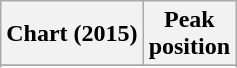<table class="wikitable sortable plainrowheaders" style="text-align:center;">
<tr>
<th>Chart (2015)</th>
<th>Peak<br>position</th>
</tr>
<tr>
</tr>
<tr>
</tr>
<tr>
</tr>
<tr>
</tr>
<tr>
</tr>
<tr>
</tr>
<tr>
</tr>
<tr>
</tr>
</table>
